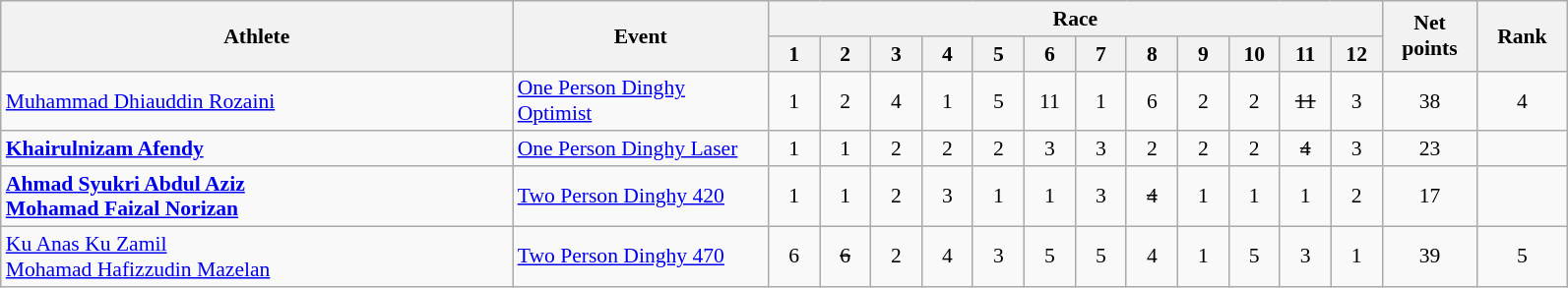<table class="wikitable" width="84%" style="text-align:center; font-size:90%">
<tr>
<th rowspan="2" width="20%">Athlete</th>
<th rowspan="2" width="10%">Event</th>
<th colspan="12" width="48%">Race</th>
<th rowspan="2" width="3%">Net points</th>
<th rowspan="2" width="3%">Rank</th>
</tr>
<tr>
<th width="2%">1</th>
<th width="2%">2</th>
<th width="2%">3</th>
<th width="2%">4</th>
<th width="2%">5</th>
<th width="2%">6</th>
<th width="2%">7</th>
<th width="2%">8</th>
<th width="2%">9</th>
<th width="2%">10</th>
<th width="2%">11</th>
<th width="2%">12</th>
</tr>
<tr>
<td align="left"><a href='#'>Muhammad Dhiauddin Rozaini</a></td>
<td align="left"><a href='#'>One Person Dinghy Optimist</a></td>
<td>1</td>
<td>2</td>
<td>4</td>
<td>1</td>
<td>5</td>
<td>11<br></td>
<td>1</td>
<td>6</td>
<td>2</td>
<td>2</td>
<td><s>11</s><br></td>
<td>3</td>
<td>38</td>
<td>4</td>
</tr>
<tr>
<td align="left"><strong><a href='#'>Khairulnizam Afendy</a></strong></td>
<td align="left"><a href='#'>One Person Dinghy Laser</a></td>
<td>1</td>
<td>1</td>
<td>2</td>
<td>2</td>
<td>2</td>
<td>3</td>
<td>3</td>
<td>2</td>
<td>2</td>
<td>2</td>
<td><s>4</s></td>
<td>3</td>
<td>23</td>
<td></td>
</tr>
<tr>
<td align="left"><strong><a href='#'>Ahmad Syukri Abdul Aziz</a><br><a href='#'>Mohamad Faizal Norizan</a></strong></td>
<td align="left"><a href='#'>Two Person Dinghy 420</a></td>
<td>1</td>
<td>1</td>
<td>2</td>
<td>3</td>
<td>1</td>
<td>1</td>
<td>3</td>
<td><s>4</s></td>
<td>1</td>
<td>1</td>
<td>1</td>
<td>2</td>
<td>17</td>
<td></td>
</tr>
<tr>
<td align="left"><a href='#'>Ku Anas Ku Zamil</a><br><a href='#'>Mohamad Hafizzudin Mazelan</a></td>
<td align="left"><a href='#'>Two Person Dinghy 470</a></td>
<td>6</td>
<td><s>6</s></td>
<td>2</td>
<td>4</td>
<td>3</td>
<td>5</td>
<td>5</td>
<td>4</td>
<td>1</td>
<td>5</td>
<td>3</td>
<td>1</td>
<td>39</td>
<td>5</td>
</tr>
</table>
